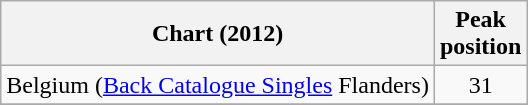<table class="wikitable sortable">
<tr>
<th>Chart (2012)</th>
<th>Peak<br>position</th>
</tr>
<tr>
<td>Belgium (<a href='#'>Back Catalogue Singles</a> Flanders)</td>
<td align="center">31</td>
</tr>
<tr>
</tr>
</table>
